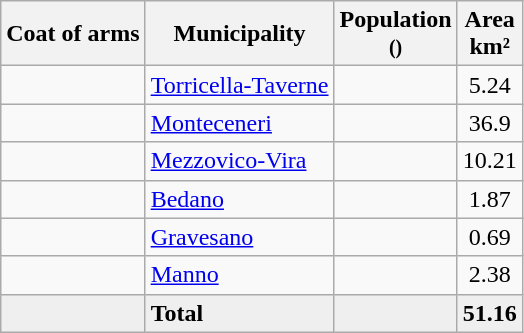<table class="wikitable">
<tr>
<th>Coat of arms</th>
<th>Municipality</th>
<th>Population<br><small>()</small></th>
<th>Area <br>km²</th>
</tr>
<tr>
<td></td>
<td><a href='#'>Torricella-Taverne</a></td>
<td align="center"></td>
<td align="center">5.24</td>
</tr>
<tr>
<td></td>
<td><a href='#'>Monteceneri</a></td>
<td align="center"></td>
<td align="center">36.9</td>
</tr>
<tr>
<td></td>
<td><a href='#'>Mezzovico-Vira</a></td>
<td align="center"></td>
<td align="center">10.21</td>
</tr>
<tr>
<td></td>
<td><a href='#'>Bedano</a></td>
<td align="center"></td>
<td align="center">1.87</td>
</tr>
<tr>
<td></td>
<td><a href='#'>Gravesano</a></td>
<td align="center"></td>
<td align="center">0.69</td>
</tr>
<tr>
<td></td>
<td><a href='#'>Manno</a></td>
<td align="center"></td>
<td align="center">2.38</td>
</tr>
<tr>
<td bgcolor="#EFEFEF"></td>
<td bgcolor="#EFEFEF"><strong>Total</strong></td>
<td bgcolor="#EFEFEF" align="center"></td>
<td bgcolor="#EFEFEF" align="center"><strong>51.16</strong></td>
</tr>
</table>
